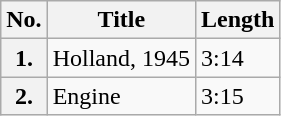<table class="wikitable">
<tr>
<th><abbr>No.</abbr></th>
<th>Title</th>
<th>Length</th>
</tr>
<tr>
<th>1.</th>
<td>Holland, 1945</td>
<td>3:14</td>
</tr>
<tr>
<th>2.</th>
<td>Engine</td>
<td>3:15</td>
</tr>
</table>
